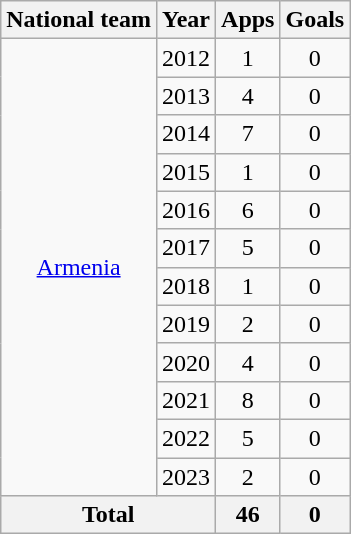<table class="wikitable" style="text-align:center">
<tr>
<th>National team</th>
<th>Year</th>
<th>Apps</th>
<th>Goals</th>
</tr>
<tr>
<td rowspan="12"><a href='#'>Armenia</a></td>
<td>2012</td>
<td>1</td>
<td>0</td>
</tr>
<tr>
<td>2013</td>
<td>4</td>
<td>0</td>
</tr>
<tr>
<td>2014</td>
<td>7</td>
<td>0</td>
</tr>
<tr>
<td>2015</td>
<td>1</td>
<td>0</td>
</tr>
<tr>
<td>2016</td>
<td>6</td>
<td>0</td>
</tr>
<tr>
<td>2017</td>
<td>5</td>
<td>0</td>
</tr>
<tr>
<td>2018</td>
<td>1</td>
<td>0</td>
</tr>
<tr>
<td>2019</td>
<td>2</td>
<td>0</td>
</tr>
<tr>
<td>2020</td>
<td>4</td>
<td>0</td>
</tr>
<tr>
<td>2021</td>
<td>8</td>
<td>0</td>
</tr>
<tr>
<td>2022</td>
<td>5</td>
<td>0</td>
</tr>
<tr>
<td>2023</td>
<td>2</td>
<td>0</td>
</tr>
<tr>
<th colspan="2">Total</th>
<th>46</th>
<th>0</th>
</tr>
</table>
